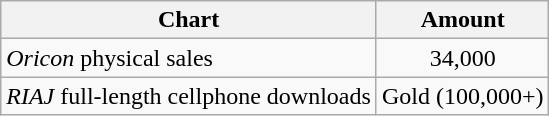<table class="wikitable">
<tr>
<th>Chart</th>
<th>Amount</th>
</tr>
<tr>
<td><em>Oricon</em> physical sales</td>
<td align="center">34,000</td>
</tr>
<tr>
<td><em>RIAJ</em> full-length cellphone downloads</td>
<td align="center">Gold (100,000+)</td>
</tr>
</table>
